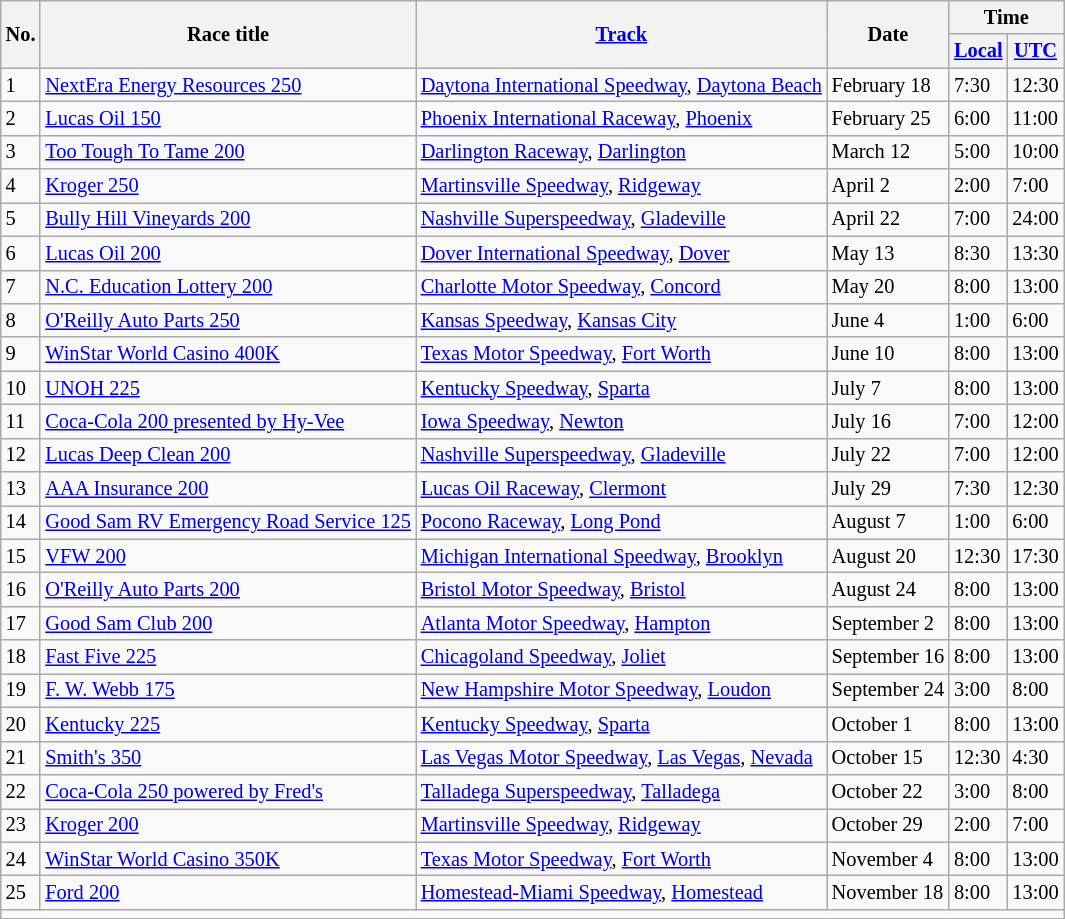<table class="wikitable" style="font-size:85%;">
<tr>
<th rowspan="2">No.</th>
<th rowspan="2">Race title</th>
<th rowspan="2"><a href='#'>Track</a></th>
<th rowspan="2">Date</th>
<th colspan="2">Time</th>
</tr>
<tr>
<th><a href='#'>Local</a></th>
<th><a href='#'>UTC</a></th>
</tr>
<tr>
<td>1</td>
<td><a href='#'>NextEra Energy Resources 250</a></td>
<td><a href='#'>Daytona International Speedway</a>, <a href='#'>Daytona Beach</a></td>
<td>February 18</td>
<td>7:30</td>
<td>12:30</td>
</tr>
<tr>
<td>2</td>
<td><a href='#'>Lucas Oil 150</a></td>
<td><a href='#'>Phoenix International Raceway</a>, <a href='#'>Phoenix</a></td>
<td>February 25</td>
<td>6:00</td>
<td>11:00</td>
</tr>
<tr>
<td>3</td>
<td><a href='#'>Too Tough To Tame 200</a></td>
<td><a href='#'>Darlington Raceway</a>, <a href='#'>Darlington</a></td>
<td>March 12</td>
<td>5:00</td>
<td>10:00</td>
</tr>
<tr>
<td>4</td>
<td><a href='#'>Kroger 250</a></td>
<td><a href='#'>Martinsville Speedway</a>, <a href='#'>Ridgeway</a></td>
<td>April 2</td>
<td>2:00</td>
<td>7:00</td>
</tr>
<tr>
<td>5</td>
<td><a href='#'>Bully Hill Vineyards 200</a></td>
<td><a href='#'>Nashville Superspeedway</a>, <a href='#'>Gladeville</a></td>
<td>April 22</td>
<td>7:00</td>
<td>24:00</td>
</tr>
<tr>
<td>6</td>
<td><a href='#'>Lucas Oil 200</a></td>
<td><a href='#'>Dover International Speedway</a>, <a href='#'>Dover</a></td>
<td>May 13</td>
<td>8:30</td>
<td>13:30</td>
</tr>
<tr>
<td>7</td>
<td><a href='#'>N.C. Education Lottery 200</a></td>
<td><a href='#'>Charlotte Motor Speedway</a>, <a href='#'>Concord</a></td>
<td>May 20</td>
<td>8:00</td>
<td>13:00</td>
</tr>
<tr>
<td>8</td>
<td><a href='#'>O'Reilly Auto Parts 250</a></td>
<td><a href='#'>Kansas Speedway</a>, <a href='#'>Kansas City</a></td>
<td>June 4</td>
<td>1:00</td>
<td>6:00</td>
</tr>
<tr>
<td>9</td>
<td><a href='#'>WinStar World Casino 400K</a></td>
<td><a href='#'>Texas Motor Speedway</a>, <a href='#'>Fort Worth</a></td>
<td>June 10</td>
<td>8:00</td>
<td>13:00</td>
</tr>
<tr>
<td>10</td>
<td><a href='#'>UNOH 225</a></td>
<td><a href='#'>Kentucky Speedway</a>, <a href='#'>Sparta</a></td>
<td>July 7</td>
<td>8:00</td>
<td>13:00</td>
</tr>
<tr>
<td>11</td>
<td><a href='#'>Coca-Cola 200 presented by Hy-Vee</a></td>
<td><a href='#'>Iowa Speedway</a>, <a href='#'>Newton</a></td>
<td>July 16</td>
<td>7:00</td>
<td>12:00</td>
</tr>
<tr>
<td>12</td>
<td><a href='#'>Lucas Deep Clean 200</a></td>
<td><a href='#'>Nashville Superspeedway</a>, <a href='#'>Gladeville</a></td>
<td>July 22</td>
<td>7:00</td>
<td>12:00</td>
</tr>
<tr>
<td>13</td>
<td><a href='#'>AAA Insurance 200</a></td>
<td><a href='#'>Lucas Oil Raceway</a>, <a href='#'>Clermont</a></td>
<td>July 29</td>
<td>7:30</td>
<td>12:30</td>
</tr>
<tr>
<td>14</td>
<td><a href='#'>Good Sam RV Emergency Road Service 125</a></td>
<td><a href='#'>Pocono Raceway</a>, <a href='#'>Long Pond</a></td>
<td>August 7</td>
<td>1:00</td>
<td>6:00</td>
</tr>
<tr>
<td>15</td>
<td><a href='#'>VFW 200</a></td>
<td><a href='#'>Michigan International Speedway</a>, <a href='#'>Brooklyn</a></td>
<td>August 20</td>
<td>12:30</td>
<td>17:30</td>
</tr>
<tr>
<td>16</td>
<td><a href='#'>O'Reilly Auto Parts 200</a></td>
<td><a href='#'>Bristol Motor Speedway</a>, <a href='#'>Bristol</a></td>
<td>August 24</td>
<td>8:00</td>
<td>13:00</td>
</tr>
<tr>
<td>17</td>
<td><a href='#'>Good Sam Club 200</a></td>
<td><a href='#'>Atlanta Motor Speedway</a>, <a href='#'>Hampton</a></td>
<td>September 2</td>
<td>8:00</td>
<td>13:00</td>
</tr>
<tr>
<td>18</td>
<td><a href='#'>Fast Five 225</a></td>
<td><a href='#'>Chicagoland Speedway</a>, <a href='#'>Joliet</a></td>
<td>September 16</td>
<td>8:00</td>
<td>13:00</td>
</tr>
<tr>
<td>19</td>
<td><a href='#'>F. W. Webb 175</a></td>
<td><a href='#'>New Hampshire Motor Speedway</a>, <a href='#'>Loudon</a></td>
<td>September 24</td>
<td>3:00</td>
<td>8:00</td>
</tr>
<tr>
<td>20</td>
<td><a href='#'>Kentucky 225</a></td>
<td><a href='#'>Kentucky Speedway</a>, <a href='#'>Sparta</a></td>
<td>October 1</td>
<td>8:00</td>
<td>13:00</td>
</tr>
<tr>
<td>21</td>
<td><a href='#'>Smith's 350</a></td>
<td><a href='#'>Las Vegas Motor Speedway</a>, <a href='#'>Las Vegas</a>, <a href='#'>Nevada</a></td>
<td>October 15</td>
<td>12:30</td>
<td>4:30</td>
</tr>
<tr>
<td>22</td>
<td><a href='#'>Coca-Cola 250 powered by Fred's</a></td>
<td><a href='#'>Talladega Superspeedway</a>, <a href='#'>Talladega</a></td>
<td>October 22</td>
<td>3:00</td>
<td>8:00</td>
</tr>
<tr>
<td>23</td>
<td><a href='#'>Kroger 200</a></td>
<td><a href='#'>Martinsville Speedway</a>, <a href='#'>Ridgeway</a></td>
<td>October 29</td>
<td>2:00</td>
<td>7:00</td>
</tr>
<tr>
<td>24</td>
<td><a href='#'>WinStar World Casino 350K</a></td>
<td><a href='#'>Texas Motor Speedway</a>, <a href='#'>Fort Worth</a></td>
<td>November 4</td>
<td>8:00</td>
<td>13:00</td>
</tr>
<tr>
<td>25</td>
<td><a href='#'>Ford 200</a></td>
<td><a href='#'>Homestead-Miami Speedway</a>, <a href='#'>Homestead</a></td>
<td>November 18</td>
<td>8:00</td>
<td>13:00</td>
</tr>
<tr>
<td colspan="9"></td>
</tr>
</table>
